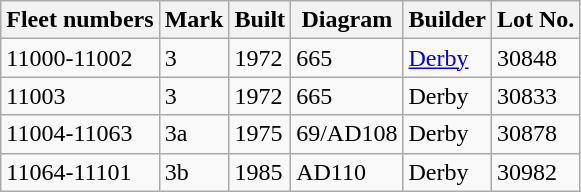<table class="wikitable">
<tr>
<th>Fleet numbers</th>
<th>Mark</th>
<th>Built</th>
<th>Diagram</th>
<th>Builder</th>
<th>Lot No.</th>
</tr>
<tr>
<td>11000-11002</td>
<td>3</td>
<td>1972</td>
<td>665</td>
<td><a href='#'>Derby</a></td>
<td>30848</td>
</tr>
<tr>
<td>11003</td>
<td>3</td>
<td>1972</td>
<td>665</td>
<td>Derby</td>
<td>30833</td>
</tr>
<tr>
<td>11004-11063</td>
<td>3a</td>
<td>1975</td>
<td>69/AD108</td>
<td>Derby</td>
<td>30878</td>
</tr>
<tr>
<td>11064-11101</td>
<td>3b</td>
<td>1985</td>
<td>AD110</td>
<td>Derby</td>
<td>30982</td>
</tr>
</table>
